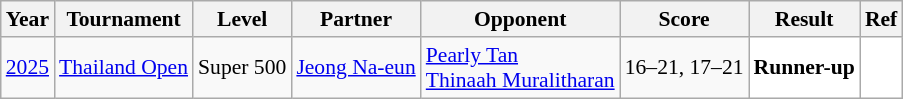<table class="sortable wikitable" style="font-size: 90%;">
<tr>
<th>Year</th>
<th>Tournament</th>
<th>Level</th>
<th>Partner</th>
<th>Opponent</th>
<th>Score</th>
<th>Result</th>
<th>Ref</th>
</tr>
<tr>
<td align="center"><a href='#'>2025</a></td>
<td align="left"><a href='#'>Thailand Open</a></td>
<td align="left">Super 500</td>
<td align="left"> <a href='#'>Jeong Na-eun</a></td>
<td align="left"> <a href='#'>Pearly Tan</a><br> <a href='#'>Thinaah Muralitharan</a></td>
<td align="left">16–21, 17–21</td>
<td style="text-align:left; background: white"> <strong>Runner-up</strong></td>
<td style="text-align:center; background:white"></td>
</tr>
</table>
